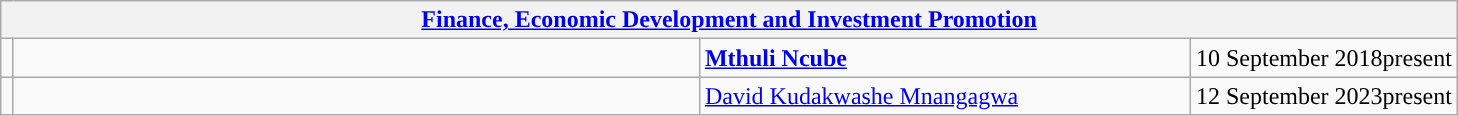<table class="wikitable">
<tr>
<th colspan="4"><a href='#'>Finance, Economic Development and Investment Promotion</a></th>
</tr>
<tr>
<td></td>
<td style="width: 450px;"></td>
<td style="width: 320px;"> <strong><a href='#'>Mthuli Ncube</a></strong></td>
<td>10 September 2018present</td>
</tr>
<tr>
<td style="width: 1px; background: "></td>
<td style="width: 450px;"></td>
<td style="width: 320px;"> <a href='#'>David Kudakwashe Mnangagwa</a></td>
<td>12 September 2023present</td>
</tr>
</table>
